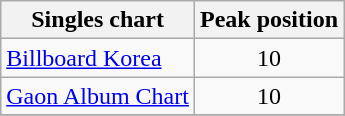<table class="wikitable sortable">
<tr>
<th>Singles chart</th>
<th>Peak position</th>
</tr>
<tr>
<td><a href='#'>Billboard Korea</a></td>
<td align="center">10</td>
</tr>
<tr>
<td><a href='#'>Gaon Album Chart</a></td>
<td align="center">10</td>
</tr>
<tr>
</tr>
</table>
